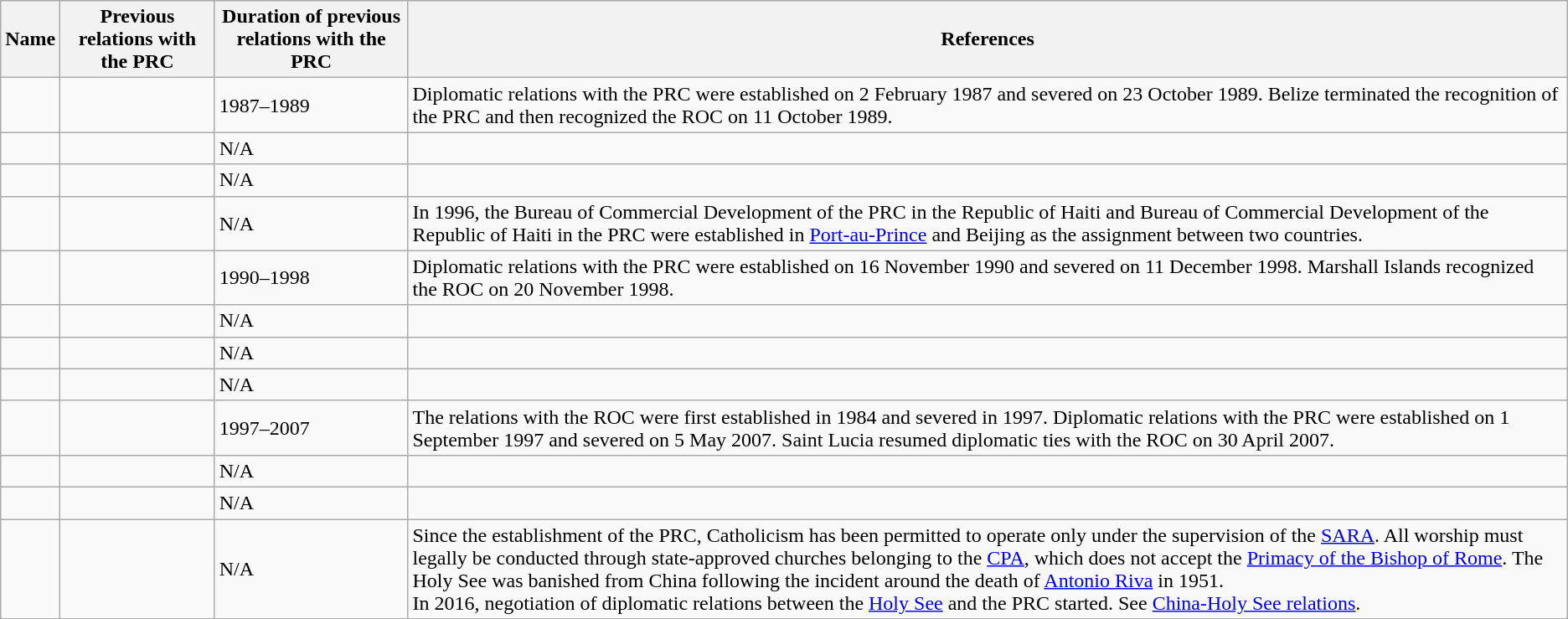<table class="wikitable static-row-numbers sticky-header col1left">
<tr>
<th>Name</th>
<th>Previous relations with the PRC</th>
<th>Duration of previous relations with the PRC</th>
<th>References</th>
</tr>
<tr>
<td></td>
<td></td>
<td>1987–1989</td>
<td>Diplomatic relations with the PRC were established on 2 February 1987 and severed on 23 October 1989. Belize terminated the recognition of the PRC and then recognized the ROC on 11 October 1989.</td>
</tr>
<tr>
<td></td>
<td></td>
<td>N/A</td>
<td></td>
</tr>
<tr>
<td></td>
<td></td>
<td>N/A</td>
<td></td>
</tr>
<tr>
<td></td>
<td></td>
<td>N/A</td>
<td>In 1996, the Bureau of Commercial Development of the PRC in the Republic of Haiti and Bureau of Commercial Development of the Republic of Haiti in the PRC were established in <a href='#'>Port-au-Prince</a> and Beijing as the assignment between two countries.</td>
</tr>
<tr>
<td></td>
<td></td>
<td>1990–1998</td>
<td>Diplomatic relations with the PRC were established on 16 November 1990 and severed on 11 December 1998. Marshall Islands recognized the ROC on 20 November 1998.</td>
</tr>
<tr>
<td></td>
<td></td>
<td>N/A</td>
<td></td>
</tr>
<tr>
<td></td>
<td></td>
<td>N/A</td>
<td></td>
</tr>
<tr>
<td></td>
<td></td>
<td>N/A</td>
<td></td>
</tr>
<tr>
<td></td>
<td></td>
<td>1997–2007</td>
<td>The relations with the ROC were first established in 1984 and severed in 1997.  Diplomatic relations with the PRC were established on 1 September 1997 and severed on 5 May 2007. Saint Lucia resumed diplomatic ties with the ROC on 30 April 2007.</td>
</tr>
<tr>
<td></td>
<td></td>
<td>N/A</td>
<td></td>
</tr>
<tr>
<td></td>
<td></td>
<td>N/A</td>
<td></td>
</tr>
<tr>
<td></td>
<td></td>
<td>N/A</td>
<td>Since the establishment of the PRC, Catholicism has been permitted to operate only under the supervision of the <a href='#'>SARA</a>. All worship must legally be conducted through state-approved churches belonging to the <a href='#'>CPA</a>, which does not accept the <a href='#'>Primacy of the Bishop of Rome</a>. The Holy See was banished from China following the incident around the death of <a href='#'>Antonio Riva</a> in 1951.<br>In 2016, negotiation of diplomatic relations between the <a href='#'>Holy See</a> and the PRC started. See <a href='#'>China-Holy See relations</a>.</td>
</tr>
</table>
